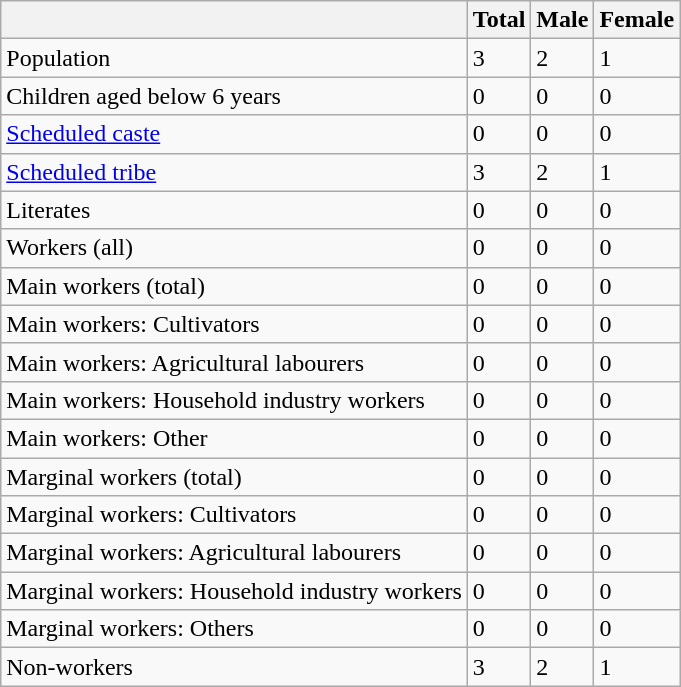<table class="wikitable sortable">
<tr>
<th></th>
<th>Total</th>
<th>Male</th>
<th>Female</th>
</tr>
<tr>
<td>Population</td>
<td>3</td>
<td>2</td>
<td>1</td>
</tr>
<tr>
<td>Children aged below 6 years</td>
<td>0</td>
<td>0</td>
<td>0</td>
</tr>
<tr>
<td><a href='#'>Scheduled caste</a></td>
<td>0</td>
<td>0</td>
<td>0</td>
</tr>
<tr>
<td><a href='#'>Scheduled tribe</a></td>
<td>3</td>
<td>2</td>
<td>1</td>
</tr>
<tr>
<td>Literates</td>
<td>0</td>
<td>0</td>
<td>0</td>
</tr>
<tr>
<td>Workers (all)</td>
<td>0</td>
<td>0</td>
<td>0</td>
</tr>
<tr>
<td>Main workers (total)</td>
<td>0</td>
<td>0</td>
<td>0</td>
</tr>
<tr>
<td>Main workers: Cultivators</td>
<td>0</td>
<td>0</td>
<td>0</td>
</tr>
<tr>
<td>Main workers: Agricultural labourers</td>
<td>0</td>
<td>0</td>
<td>0</td>
</tr>
<tr>
<td>Main workers: Household industry workers</td>
<td>0</td>
<td>0</td>
<td>0</td>
</tr>
<tr>
<td>Main workers: Other</td>
<td>0</td>
<td>0</td>
<td>0</td>
</tr>
<tr>
<td>Marginal workers (total)</td>
<td>0</td>
<td>0</td>
<td>0</td>
</tr>
<tr>
<td>Marginal workers: Cultivators</td>
<td>0</td>
<td>0</td>
<td>0</td>
</tr>
<tr>
<td>Marginal workers: Agricultural labourers</td>
<td>0</td>
<td>0</td>
<td>0</td>
</tr>
<tr>
<td>Marginal workers: Household industry workers</td>
<td>0</td>
<td>0</td>
<td>0</td>
</tr>
<tr>
<td>Marginal workers: Others</td>
<td>0</td>
<td>0</td>
<td>0</td>
</tr>
<tr>
<td>Non-workers</td>
<td>3</td>
<td>2</td>
<td>1</td>
</tr>
</table>
